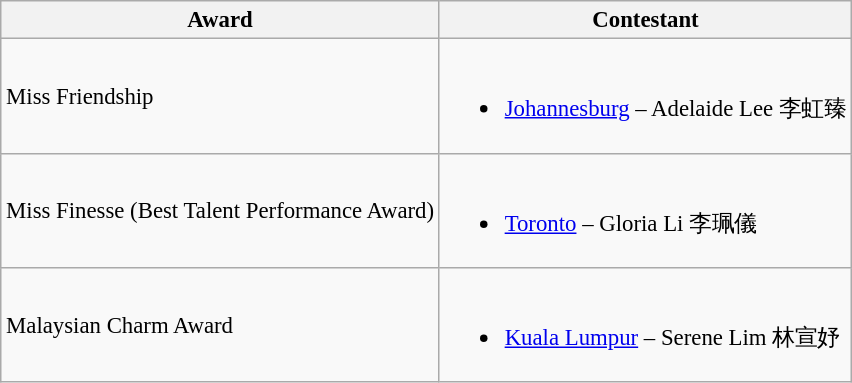<table class="wikitable sortable" style="font-size: 95%;">
<tr>
<th>Award</th>
<th>Contestant</th>
</tr>
<tr>
<td>Miss Friendship</td>
<td><br><ul><li><a href='#'>Johannesburg</a> – Adelaide Lee 李虹臻</li></ul></td>
</tr>
<tr>
<td>Miss Finesse (Best Talent Performance Award)</td>
<td><br><ul><li><a href='#'>Toronto</a> – Gloria Li 李珮儀</li></ul></td>
</tr>
<tr>
<td>Malaysian Charm Award</td>
<td><br><ul><li><a href='#'>Kuala Lumpur</a> – Serene Lim 林宣妤</li></ul></td>
</tr>
</table>
